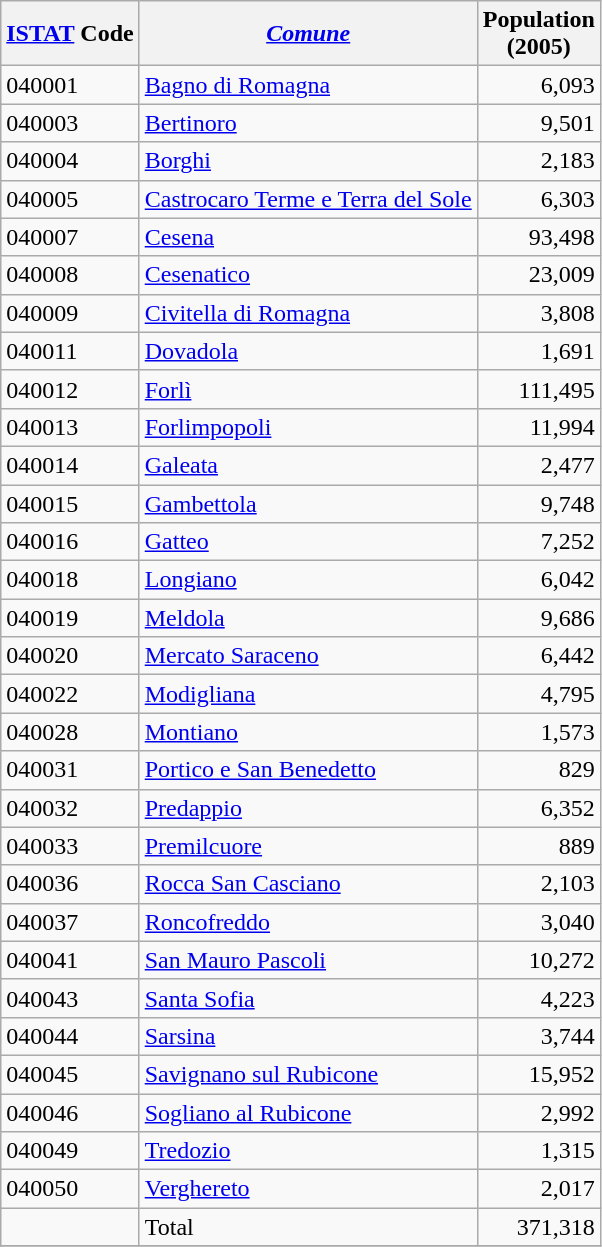<table class="wikitable sortable">
<tr>
<th><a href='#'>ISTAT</a> Code</th>
<th><em><a href='#'>Comune</a></em></th>
<th>Population <br>(2005)</th>
</tr>
<tr>
<td>040001</td>
<td><a href='#'>Bagno di Romagna</a></td>
<td align="right">6,093</td>
</tr>
<tr>
<td>040003</td>
<td><a href='#'>Bertinoro</a></td>
<td align="right">9,501</td>
</tr>
<tr>
<td>040004</td>
<td><a href='#'>Borghi</a></td>
<td align="right">2,183</td>
</tr>
<tr>
<td>040005</td>
<td><a href='#'>Castrocaro Terme e Terra del Sole</a></td>
<td align="right">6,303</td>
</tr>
<tr>
<td>040007</td>
<td><a href='#'>Cesena</a></td>
<td align="right">93,498</td>
</tr>
<tr>
<td>040008</td>
<td><a href='#'>Cesenatico</a></td>
<td align="right">23,009</td>
</tr>
<tr>
<td>040009</td>
<td><a href='#'>Civitella di Romagna</a></td>
<td align="right">3,808</td>
</tr>
<tr>
<td>040011</td>
<td><a href='#'>Dovadola</a></td>
<td align="right">1,691</td>
</tr>
<tr>
<td>040012</td>
<td><a href='#'>Forlì</a></td>
<td align="right">111,495</td>
</tr>
<tr>
<td>040013</td>
<td><a href='#'>Forlimpopoli</a></td>
<td align="right">11,994</td>
</tr>
<tr>
<td>040014</td>
<td><a href='#'>Galeata</a></td>
<td align="right">2,477</td>
</tr>
<tr>
<td>040015</td>
<td><a href='#'>Gambettola</a></td>
<td align="right">9,748</td>
</tr>
<tr>
<td>040016</td>
<td><a href='#'>Gatteo</a></td>
<td align="right">7,252</td>
</tr>
<tr>
<td>040018</td>
<td><a href='#'>Longiano</a></td>
<td align="right">6,042</td>
</tr>
<tr>
<td>040019</td>
<td><a href='#'>Meldola</a></td>
<td align="right">9,686</td>
</tr>
<tr>
<td>040020</td>
<td><a href='#'>Mercato Saraceno</a></td>
<td align="right">6,442</td>
</tr>
<tr>
<td>040022</td>
<td><a href='#'>Modigliana</a></td>
<td align="right">4,795</td>
</tr>
<tr>
<td>040028</td>
<td><a href='#'>Montiano</a></td>
<td align="right">1,573</td>
</tr>
<tr>
<td>040031</td>
<td><a href='#'>Portico e San Benedetto</a></td>
<td align="right">829</td>
</tr>
<tr>
<td>040032</td>
<td><a href='#'>Predappio</a></td>
<td align="right">6,352</td>
</tr>
<tr>
<td>040033</td>
<td><a href='#'>Premilcuore</a></td>
<td align="right">889</td>
</tr>
<tr>
<td>040036</td>
<td><a href='#'>Rocca San Casciano</a></td>
<td align="right">2,103</td>
</tr>
<tr>
<td>040037</td>
<td><a href='#'>Roncofreddo</a></td>
<td align="right">3,040</td>
</tr>
<tr>
<td>040041</td>
<td><a href='#'>San Mauro Pascoli</a></td>
<td align="right">10,272</td>
</tr>
<tr>
<td>040043</td>
<td><a href='#'>Santa Sofia</a></td>
<td align="right">4,223</td>
</tr>
<tr>
<td>040044</td>
<td><a href='#'>Sarsina</a></td>
<td align="right">3,744</td>
</tr>
<tr>
<td>040045</td>
<td><a href='#'>Savignano sul Rubicone</a></td>
<td align="right">15,952</td>
</tr>
<tr>
<td>040046</td>
<td><a href='#'>Sogliano al Rubicone</a></td>
<td align="right">2,992</td>
</tr>
<tr>
<td>040049</td>
<td><a href='#'>Tredozio</a></td>
<td align="right">1,315</td>
</tr>
<tr>
<td>040050</td>
<td><a href='#'>Verghereto</a></td>
<td align="right">2,017</td>
</tr>
<tr>
<td></td>
<td>Total</td>
<td align="right">371,318</td>
</tr>
<tr>
</tr>
</table>
